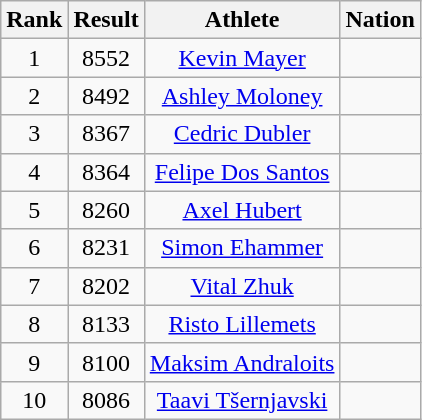<table class="wikitable" style="text-align:center">
<tr>
<th>Rank</th>
<th>Result</th>
<th>Athlete</th>
<th>Nation</th>
</tr>
<tr>
<td>1</td>
<td>8552</td>
<td><a href='#'>Kevin Mayer</a></td>
<td align=left></td>
</tr>
<tr>
<td>2</td>
<td>8492</td>
<td><a href='#'>Ashley Moloney</a></td>
<td align=left></td>
</tr>
<tr>
<td>3</td>
<td>8367</td>
<td><a href='#'>Cedric Dubler</a></td>
<td align=left></td>
</tr>
<tr>
<td>4</td>
<td>8364</td>
<td><a href='#'>Felipe Dos Santos</a></td>
<td align=left></td>
</tr>
<tr>
<td>5</td>
<td>8260</td>
<td><a href='#'>Axel Hubert</a></td>
<td align=left></td>
</tr>
<tr>
<td>6</td>
<td>8231</td>
<td><a href='#'>Simon Ehammer</a></td>
<td align=left></td>
</tr>
<tr>
<td>7</td>
<td>8202</td>
<td><a href='#'>Vital Zhuk</a></td>
<td align=left></td>
</tr>
<tr>
<td>8</td>
<td>8133</td>
<td><a href='#'>Risto Lillemets</a></td>
<td align=left></td>
</tr>
<tr>
<td>9</td>
<td>8100</td>
<td><a href='#'>Maksim Andraloits</a></td>
<td align=left></td>
</tr>
<tr>
<td>10</td>
<td>8086</td>
<td><a href='#'>Taavi Tšernjavski</a></td>
<td align=left></td>
</tr>
</table>
